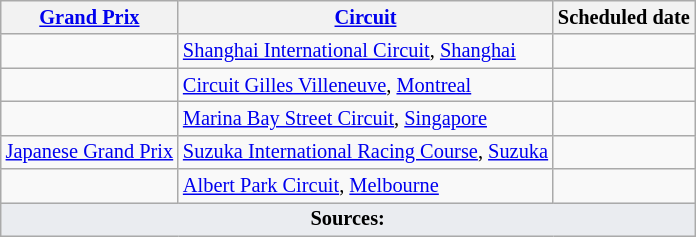<table class="wikitable" style="font-size: 85%;">
<tr>
<th><a href='#'>Grand Prix</a></th>
<th scope="col" class="unsortable"><a href='#'>Circuit</a></th>
<th nowrap>Scheduled date</th>
</tr>
<tr>
<td></td>
<td nowrap> <a href='#'>Shanghai International Circuit</a>, <a href='#'>Shanghai</a></td>
<td></td>
</tr>
<tr>
<td></td>
<td> <a href='#'>Circuit Gilles Villeneuve</a>, <a href='#'>Montreal</a></td>
<td></td>
</tr>
<tr>
<td></td>
<td> <a href='#'>Marina Bay Street Circuit</a>, <a href='#'>Singapore</a></td>
<td></td>
</tr>
<tr>
<td><a href='#'>Japanese Grand Prix</a></td>
<td nowrap> <a href='#'>Suzuka International Racing Course</a>, <a href='#'>Suzuka</a></td>
<td></td>
</tr>
<tr>
<td></td>
<td> <a href='#'>Albert Park Circuit</a>, <a href='#'>Melbourne</a></td>
<td></td>
</tr>
<tr class="sortbottom">
<td colspan="3" style="background-color:#EAECF0;text-align:center" align="bottom"><strong>Sources:</strong></td>
</tr>
</table>
